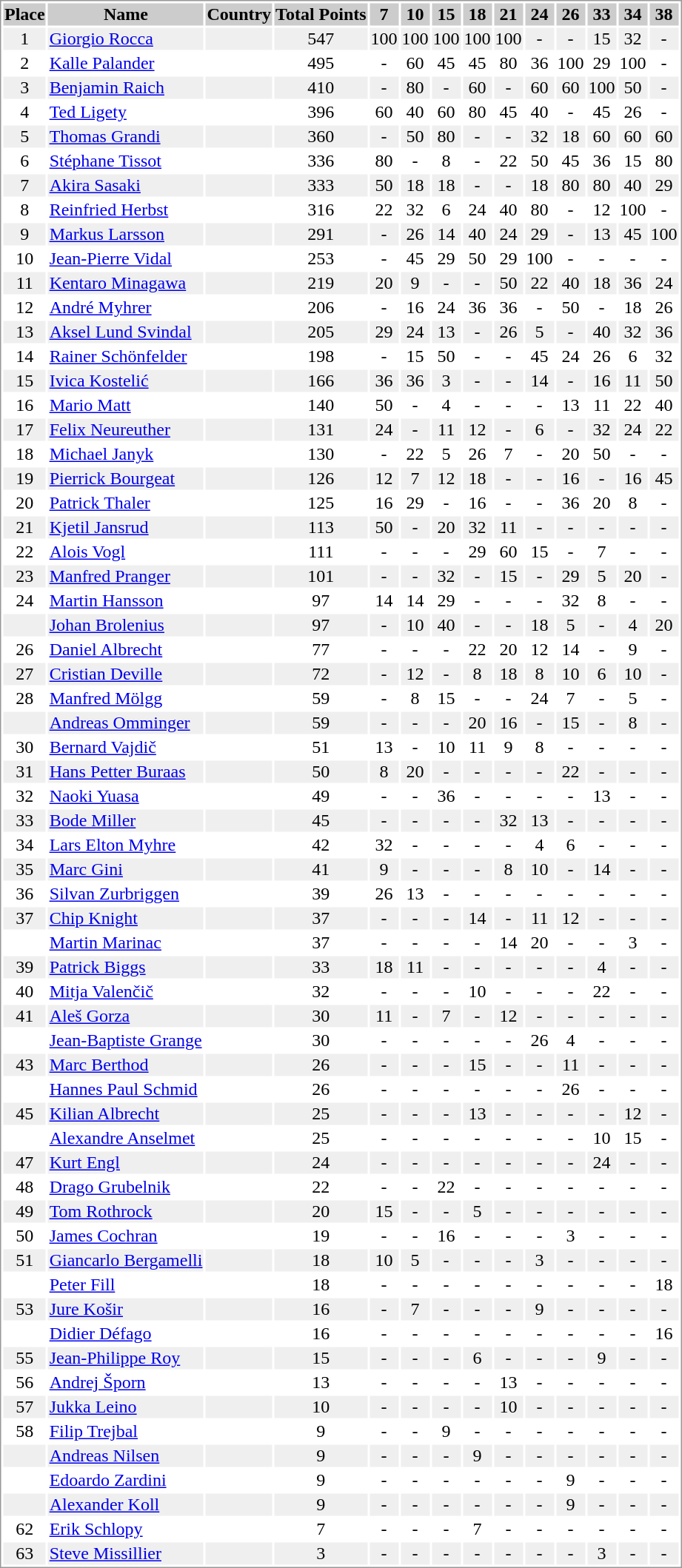<table border="0" style="border: 1px solid #999; background-color:#FFFFFF; text-align:center">
<tr align="center" bgcolor="#CCCCCC">
<th>Place</th>
<th>Name</th>
<th>Country</th>
<th>Total Points</th>
<th>7</th>
<th>10</th>
<th>15</th>
<th>18</th>
<th>21</th>
<th>24</th>
<th>26</th>
<th>33</th>
<th>34</th>
<th>38</th>
</tr>
<tr bgcolor="#EFEFEF">
<td>1</td>
<td align="left"><a href='#'>Giorgio Rocca</a></td>
<td align="left"></td>
<td>547</td>
<td>100</td>
<td>100</td>
<td>100</td>
<td>100</td>
<td>100</td>
<td>-</td>
<td>-</td>
<td>15</td>
<td>32</td>
<td>-</td>
</tr>
<tr>
<td>2</td>
<td align="left"><a href='#'>Kalle Palander</a></td>
<td align="left"></td>
<td>495</td>
<td>-</td>
<td>60</td>
<td>45</td>
<td>45</td>
<td>80</td>
<td>36</td>
<td>100</td>
<td>29</td>
<td>100</td>
<td>-</td>
</tr>
<tr bgcolor="#EFEFEF">
<td>3</td>
<td align="left"><a href='#'>Benjamin Raich</a></td>
<td align="left"></td>
<td>410</td>
<td>-</td>
<td>80</td>
<td>-</td>
<td>60</td>
<td>-</td>
<td>60</td>
<td>60</td>
<td>100</td>
<td>50</td>
<td>-</td>
</tr>
<tr>
<td>4</td>
<td align="left"><a href='#'>Ted Ligety</a></td>
<td align="left"></td>
<td>396</td>
<td>60</td>
<td>40</td>
<td>60</td>
<td>80</td>
<td>45</td>
<td>40</td>
<td>-</td>
<td>45</td>
<td>26</td>
<td>-</td>
</tr>
<tr bgcolor="#EFEFEF">
<td>5</td>
<td align="left"><a href='#'>Thomas Grandi</a></td>
<td align="left"></td>
<td>360</td>
<td>-</td>
<td>50</td>
<td>80</td>
<td>-</td>
<td>-</td>
<td>32</td>
<td>18</td>
<td>60</td>
<td>60</td>
<td>60</td>
</tr>
<tr>
<td>6</td>
<td align="left"><a href='#'>Stéphane Tissot</a></td>
<td align="left"></td>
<td>336</td>
<td>80</td>
<td>-</td>
<td>8</td>
<td>-</td>
<td>22</td>
<td>50</td>
<td>45</td>
<td>36</td>
<td>15</td>
<td>80</td>
</tr>
<tr bgcolor="#EFEFEF">
<td>7</td>
<td align="left"><a href='#'>Akira Sasaki</a></td>
<td align="left"></td>
<td>333</td>
<td>50</td>
<td>18</td>
<td>18</td>
<td>-</td>
<td>-</td>
<td>18</td>
<td>80</td>
<td>80</td>
<td>40</td>
<td>29</td>
</tr>
<tr>
<td>8</td>
<td align="left"><a href='#'>Reinfried Herbst</a></td>
<td align="left"></td>
<td>316</td>
<td>22</td>
<td>32</td>
<td>6</td>
<td>24</td>
<td>40</td>
<td>80</td>
<td>-</td>
<td>12</td>
<td>100</td>
<td>-</td>
</tr>
<tr bgcolor="#EFEFEF">
<td>9</td>
<td align="left"><a href='#'>Markus Larsson</a></td>
<td align="left"></td>
<td>291</td>
<td>-</td>
<td>26</td>
<td>14</td>
<td>40</td>
<td>24</td>
<td>29</td>
<td>-</td>
<td>13</td>
<td>45</td>
<td>100</td>
</tr>
<tr>
<td>10</td>
<td align="left"><a href='#'>Jean-Pierre Vidal</a></td>
<td align="left"></td>
<td>253</td>
<td>-</td>
<td>45</td>
<td>29</td>
<td>50</td>
<td>29</td>
<td>100</td>
<td>-</td>
<td>-</td>
<td>-</td>
<td>-</td>
</tr>
<tr bgcolor="#EFEFEF">
<td>11</td>
<td align="left"><a href='#'>Kentaro Minagawa</a></td>
<td align="left"></td>
<td>219</td>
<td>20</td>
<td>9</td>
<td>-</td>
<td>-</td>
<td>50</td>
<td>22</td>
<td>40</td>
<td>18</td>
<td>36</td>
<td>24</td>
</tr>
<tr>
<td>12</td>
<td align="left"><a href='#'>André Myhrer</a></td>
<td align="left"></td>
<td>206</td>
<td>-</td>
<td>16</td>
<td>24</td>
<td>36</td>
<td>36</td>
<td>-</td>
<td>50</td>
<td>-</td>
<td>18</td>
<td>26</td>
</tr>
<tr bgcolor="#EFEFEF">
<td>13</td>
<td align="left"><a href='#'>Aksel Lund Svindal</a></td>
<td align="left"></td>
<td>205</td>
<td>29</td>
<td>24</td>
<td>13</td>
<td>-</td>
<td>26</td>
<td>5</td>
<td>-</td>
<td>40</td>
<td>32</td>
<td>36</td>
</tr>
<tr>
<td>14</td>
<td align="left"><a href='#'>Rainer Schönfelder</a></td>
<td align="left"></td>
<td>198</td>
<td>-</td>
<td>15</td>
<td>50</td>
<td>-</td>
<td>-</td>
<td>45</td>
<td>24</td>
<td>26</td>
<td>6</td>
<td>32</td>
</tr>
<tr bgcolor="#EFEFEF">
<td>15</td>
<td align="left"><a href='#'>Ivica Kostelić</a></td>
<td align="left"></td>
<td>166</td>
<td>36</td>
<td>36</td>
<td>3</td>
<td>-</td>
<td>-</td>
<td>14</td>
<td>-</td>
<td>16</td>
<td>11</td>
<td>50</td>
</tr>
<tr>
<td>16</td>
<td align="left"><a href='#'>Mario Matt</a></td>
<td align="left"></td>
<td>140</td>
<td>50</td>
<td>-</td>
<td>4</td>
<td>-</td>
<td>-</td>
<td>-</td>
<td>13</td>
<td>11</td>
<td>22</td>
<td>40</td>
</tr>
<tr bgcolor="#EFEFEF">
<td>17</td>
<td align="left"><a href='#'>Felix Neureuther</a></td>
<td align="left"></td>
<td>131</td>
<td>24</td>
<td>-</td>
<td>11</td>
<td>12</td>
<td>-</td>
<td>6</td>
<td>-</td>
<td>32</td>
<td>24</td>
<td>22</td>
</tr>
<tr>
<td>18</td>
<td align="left"><a href='#'>Michael Janyk</a></td>
<td align="left"></td>
<td>130</td>
<td>-</td>
<td>22</td>
<td>5</td>
<td>26</td>
<td>7</td>
<td>-</td>
<td>20</td>
<td>50</td>
<td>-</td>
<td>-</td>
</tr>
<tr bgcolor="#EFEFEF">
<td>19</td>
<td align="left"><a href='#'>Pierrick Bourgeat</a></td>
<td align="left"></td>
<td>126</td>
<td>12</td>
<td>7</td>
<td>12</td>
<td>18</td>
<td>-</td>
<td>-</td>
<td>16</td>
<td>-</td>
<td>16</td>
<td>45</td>
</tr>
<tr>
<td>20</td>
<td align="left"><a href='#'>Patrick Thaler</a></td>
<td align="left"></td>
<td>125</td>
<td>16</td>
<td>29</td>
<td>-</td>
<td>16</td>
<td>-</td>
<td>-</td>
<td>36</td>
<td>20</td>
<td>8</td>
<td>-</td>
</tr>
<tr bgcolor="#EFEFEF">
<td>21</td>
<td align="left"><a href='#'>Kjetil Jansrud</a></td>
<td align="left"></td>
<td>113</td>
<td>50</td>
<td>-</td>
<td>20</td>
<td>32</td>
<td>11</td>
<td>-</td>
<td>-</td>
<td>-</td>
<td>-</td>
<td>-</td>
</tr>
<tr>
<td>22</td>
<td align="left"><a href='#'>Alois Vogl</a></td>
<td align="left"></td>
<td>111</td>
<td>-</td>
<td>-</td>
<td>-</td>
<td>29</td>
<td>60</td>
<td>15</td>
<td>-</td>
<td>7</td>
<td>-</td>
<td>-</td>
</tr>
<tr bgcolor="#EFEFEF">
<td>23</td>
<td align="left"><a href='#'>Manfred Pranger</a></td>
<td align="left"></td>
<td>101</td>
<td>-</td>
<td>-</td>
<td>32</td>
<td>-</td>
<td>15</td>
<td>-</td>
<td>29</td>
<td>5</td>
<td>20</td>
<td>-</td>
</tr>
<tr>
<td>24</td>
<td align="left"><a href='#'>Martin Hansson</a></td>
<td align="left"></td>
<td>97</td>
<td>14</td>
<td>14</td>
<td>29</td>
<td>-</td>
<td>-</td>
<td>-</td>
<td>32</td>
<td>8</td>
<td>-</td>
<td>-</td>
</tr>
<tr bgcolor="#EFEFEF">
<td></td>
<td align="left"><a href='#'>Johan Brolenius</a></td>
<td align="left"></td>
<td>97</td>
<td>-</td>
<td>10</td>
<td>40</td>
<td>-</td>
<td>-</td>
<td>18</td>
<td>5</td>
<td>-</td>
<td>4</td>
<td>20</td>
</tr>
<tr>
<td>26</td>
<td align="left"><a href='#'>Daniel Albrecht</a></td>
<td align="left"></td>
<td>77</td>
<td>-</td>
<td>-</td>
<td>-</td>
<td>22</td>
<td>20</td>
<td>12</td>
<td>14</td>
<td>-</td>
<td>9</td>
<td>-</td>
</tr>
<tr bgcolor="#EFEFEF">
<td>27</td>
<td align="left"><a href='#'>Cristian Deville</a></td>
<td align="left"></td>
<td>72</td>
<td>-</td>
<td>12</td>
<td>-</td>
<td>8</td>
<td>18</td>
<td>8</td>
<td>10</td>
<td>6</td>
<td>10</td>
<td>-</td>
</tr>
<tr>
<td>28</td>
<td align="left"><a href='#'>Manfred Mölgg</a></td>
<td align="left"></td>
<td>59</td>
<td>-</td>
<td>8</td>
<td>15</td>
<td>-</td>
<td>-</td>
<td>24</td>
<td>7</td>
<td>-</td>
<td>5</td>
<td>-</td>
</tr>
<tr bgcolor="#EFEFEF">
<td></td>
<td align="left"><a href='#'>Andreas Omminger</a></td>
<td align="left"></td>
<td>59</td>
<td>-</td>
<td>-</td>
<td>-</td>
<td>20</td>
<td>16</td>
<td>-</td>
<td>15</td>
<td>-</td>
<td>8</td>
<td>-</td>
</tr>
<tr>
<td>30</td>
<td align="left"><a href='#'>Bernard Vajdič</a></td>
<td align="left"></td>
<td>51</td>
<td>13</td>
<td>-</td>
<td>10</td>
<td>11</td>
<td>9</td>
<td>8</td>
<td>-</td>
<td>-</td>
<td>-</td>
<td>-</td>
</tr>
<tr bgcolor="#EFEFEF">
<td>31</td>
<td align="left"><a href='#'>Hans Petter Buraas</a></td>
<td align="left"></td>
<td>50</td>
<td>8</td>
<td>20</td>
<td>-</td>
<td>-</td>
<td>-</td>
<td>-</td>
<td>22</td>
<td>-</td>
<td>-</td>
<td>-</td>
</tr>
<tr>
<td>32</td>
<td align="left"><a href='#'>Naoki Yuasa</a></td>
<td align="left"></td>
<td>49</td>
<td>-</td>
<td>-</td>
<td>36</td>
<td>-</td>
<td>-</td>
<td>-</td>
<td>-</td>
<td>13</td>
<td>-</td>
<td>-</td>
</tr>
<tr bgcolor="#EFEFEF">
<td>33</td>
<td align="left"><a href='#'>Bode Miller</a></td>
<td align="left"></td>
<td>45</td>
<td>-</td>
<td>-</td>
<td>-</td>
<td>-</td>
<td>32</td>
<td>13</td>
<td>-</td>
<td>-</td>
<td>-</td>
<td>-</td>
</tr>
<tr>
<td>34</td>
<td align="left"><a href='#'>Lars Elton Myhre</a></td>
<td align="left"></td>
<td>42</td>
<td>32</td>
<td>-</td>
<td>-</td>
<td>-</td>
<td>-</td>
<td>4</td>
<td>6</td>
<td>-</td>
<td>-</td>
<td>-</td>
</tr>
<tr bgcolor="#EFEFEF">
<td>35</td>
<td align="left"><a href='#'>Marc Gini</a></td>
<td align="left"></td>
<td>41</td>
<td>9</td>
<td>-</td>
<td>-</td>
<td>-</td>
<td>8</td>
<td>10</td>
<td>-</td>
<td>14</td>
<td>-</td>
<td>-</td>
</tr>
<tr>
<td>36</td>
<td align="left"><a href='#'>Silvan Zurbriggen</a></td>
<td align="left"></td>
<td>39</td>
<td>26</td>
<td>13</td>
<td>-</td>
<td>-</td>
<td>-</td>
<td>-</td>
<td>-</td>
<td>-</td>
<td>-</td>
<td>-</td>
</tr>
<tr bgcolor="#EFEFEF">
<td>37</td>
<td align="left"><a href='#'>Chip Knight</a></td>
<td align="left"></td>
<td>37</td>
<td>-</td>
<td>-</td>
<td>-</td>
<td>14</td>
<td>-</td>
<td>11</td>
<td>12</td>
<td>-</td>
<td>-</td>
<td>-</td>
</tr>
<tr>
<td></td>
<td align="left"><a href='#'>Martin Marinac</a></td>
<td align="left"></td>
<td>37</td>
<td>-</td>
<td>-</td>
<td>-</td>
<td>-</td>
<td>14</td>
<td>20</td>
<td>-</td>
<td>-</td>
<td>3</td>
<td>-</td>
</tr>
<tr bgcolor="#EFEFEF">
<td>39</td>
<td align="left"><a href='#'>Patrick Biggs</a></td>
<td align="left"></td>
<td>33</td>
<td>18</td>
<td>11</td>
<td>-</td>
<td>-</td>
<td>-</td>
<td>-</td>
<td>-</td>
<td>4</td>
<td>-</td>
<td>-</td>
</tr>
<tr>
<td>40</td>
<td align="left"><a href='#'>Mitja Valenčič</a></td>
<td align="left"></td>
<td>32</td>
<td>-</td>
<td>-</td>
<td>-</td>
<td>10</td>
<td>-</td>
<td>-</td>
<td>-</td>
<td>22</td>
<td>-</td>
<td>-</td>
</tr>
<tr bgcolor="#EFEFEF">
<td>41</td>
<td align="left"><a href='#'>Aleš Gorza</a></td>
<td align="left"></td>
<td>30</td>
<td>11</td>
<td>-</td>
<td>7</td>
<td>-</td>
<td>12</td>
<td>-</td>
<td>-</td>
<td>-</td>
<td>-</td>
<td>-</td>
</tr>
<tr>
<td></td>
<td align="left"><a href='#'>Jean-Baptiste Grange</a></td>
<td align="left"></td>
<td>30</td>
<td>-</td>
<td>-</td>
<td>-</td>
<td>-</td>
<td>-</td>
<td>26</td>
<td>4</td>
<td>-</td>
<td>-</td>
<td>-</td>
</tr>
<tr bgcolor="#EFEFEF">
<td>43</td>
<td align="left"><a href='#'>Marc Berthod</a></td>
<td align="left"></td>
<td>26</td>
<td>-</td>
<td>-</td>
<td>-</td>
<td>15</td>
<td>-</td>
<td>-</td>
<td>11</td>
<td>-</td>
<td>-</td>
<td>-</td>
</tr>
<tr>
<td></td>
<td align="left"><a href='#'>Hannes Paul Schmid</a></td>
<td align="left"></td>
<td>26</td>
<td>-</td>
<td>-</td>
<td>-</td>
<td>-</td>
<td>-</td>
<td>-</td>
<td>26</td>
<td>-</td>
<td>-</td>
<td>-</td>
</tr>
<tr bgcolor="#EFEFEF">
<td>45</td>
<td align="left"><a href='#'>Kilian Albrecht</a></td>
<td align="left"></td>
<td>25</td>
<td>-</td>
<td>-</td>
<td>-</td>
<td>13</td>
<td>-</td>
<td>-</td>
<td>-</td>
<td>-</td>
<td>12</td>
<td>-</td>
</tr>
<tr>
<td></td>
<td align="left"><a href='#'>Alexandre Anselmet</a></td>
<td align="left"></td>
<td>25</td>
<td>-</td>
<td>-</td>
<td>-</td>
<td>-</td>
<td>-</td>
<td>-</td>
<td>-</td>
<td>10</td>
<td>15</td>
<td>-</td>
</tr>
<tr bgcolor="#EFEFEF">
<td>47</td>
<td align="left"><a href='#'>Kurt Engl</a></td>
<td align="left"></td>
<td>24</td>
<td>-</td>
<td>-</td>
<td>-</td>
<td>-</td>
<td>-</td>
<td>-</td>
<td>-</td>
<td>24</td>
<td>-</td>
<td>-</td>
</tr>
<tr>
<td>48</td>
<td align="left"><a href='#'>Drago Grubelnik</a></td>
<td align="left"></td>
<td>22</td>
<td>-</td>
<td>-</td>
<td>22</td>
<td>-</td>
<td>-</td>
<td>-</td>
<td>-</td>
<td>-</td>
<td>-</td>
<td>-</td>
</tr>
<tr bgcolor="#EFEFEF">
<td>49</td>
<td align="left"><a href='#'>Tom Rothrock</a></td>
<td align="left"></td>
<td>20</td>
<td>15</td>
<td>-</td>
<td>-</td>
<td>5</td>
<td>-</td>
<td>-</td>
<td>-</td>
<td>-</td>
<td>-</td>
<td>-</td>
</tr>
<tr>
<td>50</td>
<td align="left"><a href='#'>James Cochran</a></td>
<td align="left"></td>
<td>19</td>
<td>-</td>
<td>-</td>
<td>16</td>
<td>-</td>
<td>-</td>
<td>-</td>
<td>3</td>
<td>-</td>
<td>-</td>
<td>-</td>
</tr>
<tr bgcolor="#EFEFEF">
<td>51</td>
<td align="left"><a href='#'>Giancarlo Bergamelli</a></td>
<td align="left"></td>
<td>18</td>
<td>10</td>
<td>5</td>
<td>-</td>
<td>-</td>
<td>-</td>
<td>3</td>
<td>-</td>
<td>-</td>
<td>-</td>
<td>-</td>
</tr>
<tr>
<td></td>
<td align="left"><a href='#'>Peter Fill</a></td>
<td align="left"></td>
<td>18</td>
<td>-</td>
<td>-</td>
<td>-</td>
<td>-</td>
<td>-</td>
<td>-</td>
<td>-</td>
<td>-</td>
<td>-</td>
<td>18</td>
</tr>
<tr bgcolor="#EFEFEF">
<td>53</td>
<td align="left"><a href='#'>Jure Košir</a></td>
<td align="left"></td>
<td>16</td>
<td>-</td>
<td>7</td>
<td>-</td>
<td>-</td>
<td>-</td>
<td>9</td>
<td>-</td>
<td>-</td>
<td>-</td>
<td>-</td>
</tr>
<tr>
<td></td>
<td align="left"><a href='#'>Didier Défago</a></td>
<td align="left"></td>
<td>16</td>
<td>-</td>
<td>-</td>
<td>-</td>
<td>-</td>
<td>-</td>
<td>-</td>
<td>-</td>
<td>-</td>
<td>-</td>
<td>16</td>
</tr>
<tr bgcolor="#EFEFEF">
<td>55</td>
<td align="left"><a href='#'>Jean-Philippe Roy</a></td>
<td align="left"></td>
<td>15</td>
<td>-</td>
<td>-</td>
<td>-</td>
<td>6</td>
<td>-</td>
<td>-</td>
<td>-</td>
<td>9</td>
<td>-</td>
<td>-</td>
</tr>
<tr>
<td>56</td>
<td align="left"><a href='#'>Andrej Šporn</a></td>
<td align="left"></td>
<td>13</td>
<td>-</td>
<td>-</td>
<td>-</td>
<td>-</td>
<td>13</td>
<td>-</td>
<td>-</td>
<td>-</td>
<td>-</td>
<td>-</td>
</tr>
<tr bgcolor="#EFEFEF">
<td>57</td>
<td align="left"><a href='#'>Jukka Leino</a></td>
<td align="left"></td>
<td>10</td>
<td>-</td>
<td>-</td>
<td>-</td>
<td>-</td>
<td>10</td>
<td>-</td>
<td>-</td>
<td>-</td>
<td>-</td>
<td>-</td>
</tr>
<tr>
<td>58</td>
<td align="left"><a href='#'>Filip Trejbal</a></td>
<td align="left"></td>
<td>9</td>
<td>-</td>
<td>-</td>
<td>9</td>
<td>-</td>
<td>-</td>
<td>-</td>
<td>-</td>
<td>-</td>
<td>-</td>
<td>-</td>
</tr>
<tr bgcolor="#EFEFEF">
<td></td>
<td align="left"><a href='#'>Andreas Nilsen</a></td>
<td align="left"></td>
<td>9</td>
<td>-</td>
<td>-</td>
<td>-</td>
<td>9</td>
<td>-</td>
<td>-</td>
<td>-</td>
<td>-</td>
<td>-</td>
<td>-</td>
</tr>
<tr>
<td></td>
<td align="left"><a href='#'>Edoardo Zardini</a></td>
<td align="left"></td>
<td>9</td>
<td>-</td>
<td>-</td>
<td>-</td>
<td>-</td>
<td>-</td>
<td>-</td>
<td>9</td>
<td>-</td>
<td>-</td>
<td>-</td>
</tr>
<tr bgcolor="#EFEFEF">
<td></td>
<td align="left"><a href='#'>Alexander Koll</a></td>
<td align="left"></td>
<td>9</td>
<td>-</td>
<td>-</td>
<td>-</td>
<td>-</td>
<td>-</td>
<td>-</td>
<td>9</td>
<td>-</td>
<td>-</td>
<td>-</td>
</tr>
<tr>
<td>62</td>
<td align="left"><a href='#'>Erik Schlopy</a></td>
<td align="left"></td>
<td>7</td>
<td>-</td>
<td>-</td>
<td>-</td>
<td>7</td>
<td>-</td>
<td>-</td>
<td>-</td>
<td>-</td>
<td>-</td>
<td>-</td>
</tr>
<tr bgcolor="#EFEFEF">
<td>63</td>
<td align="left"><a href='#'>Steve Missillier</a></td>
<td align="left"></td>
<td>3</td>
<td>-</td>
<td>-</td>
<td>-</td>
<td>-</td>
<td>-</td>
<td>-</td>
<td>-</td>
<td>3</td>
<td>-</td>
<td>-</td>
</tr>
</table>
